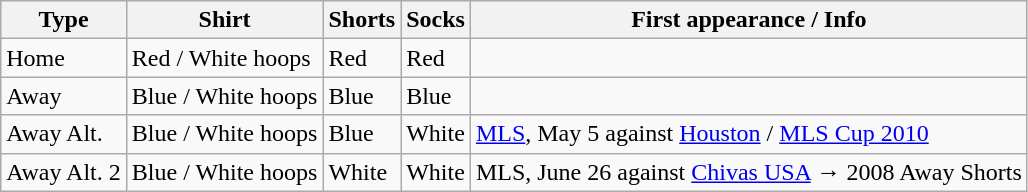<table class="wikitable">
<tr>
<th>Type</th>
<th>Shirt</th>
<th>Shorts</th>
<th>Socks</th>
<th>First appearance / Info</th>
</tr>
<tr>
<td>Home</td>
<td>Red / White hoops</td>
<td>Red</td>
<td>Red</td>
<td></td>
</tr>
<tr>
<td>Away</td>
<td>Blue / White hoops</td>
<td>Blue</td>
<td>Blue</td>
<td></td>
</tr>
<tr>
<td>Away Alt.</td>
<td>Blue / White hoops</td>
<td>Blue</td>
<td>White</td>
<td><a href='#'>MLS</a>, May 5 against <a href='#'>Houston</a> / <a href='#'>MLS Cup 2010</a></td>
</tr>
<tr>
<td>Away Alt. 2</td>
<td>Blue / White hoops</td>
<td>White</td>
<td>White</td>
<td>MLS, June 26 against <a href='#'>Chivas USA</a> → 2008 Away Shorts</td>
</tr>
</table>
